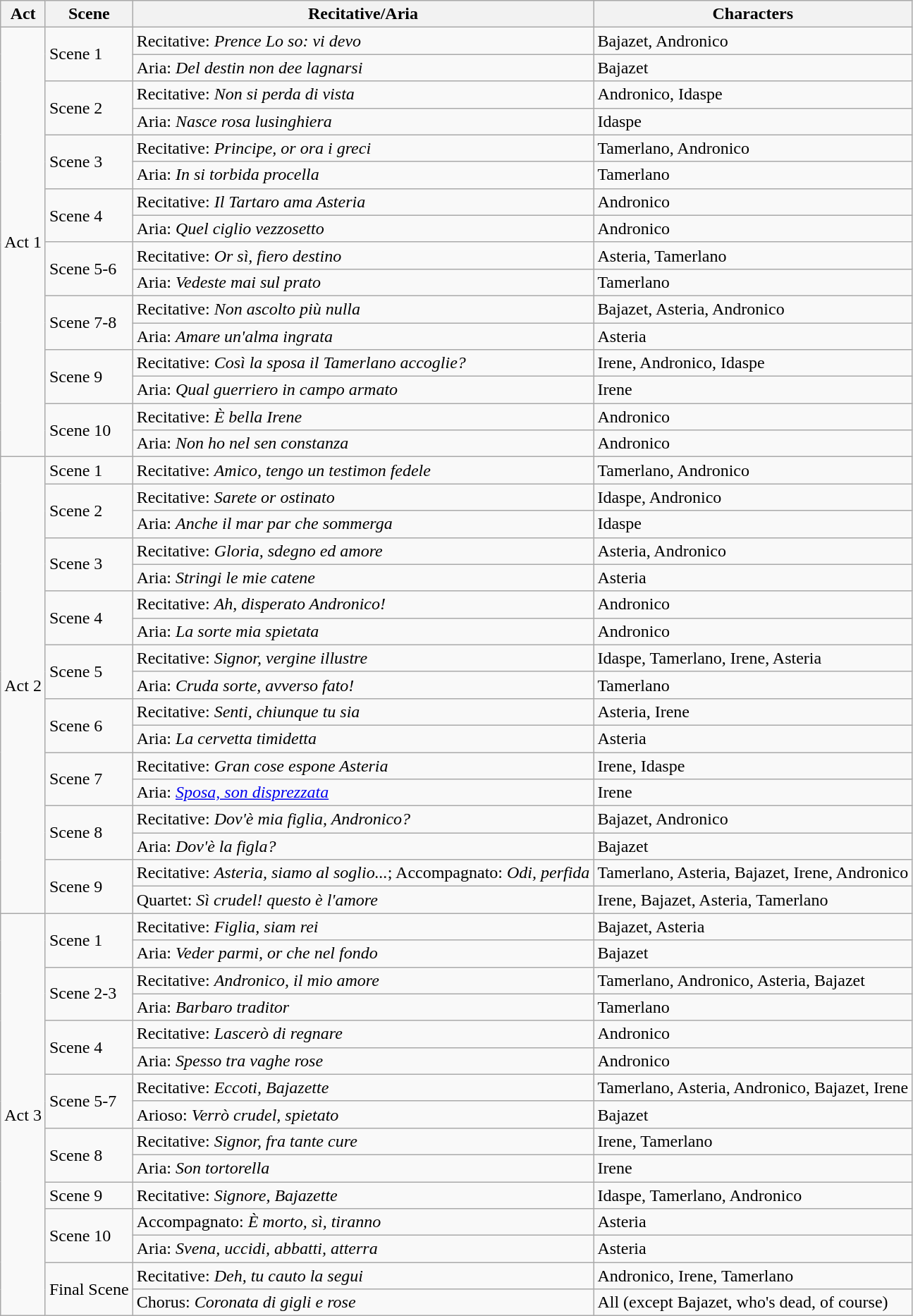<table class="wikitable">
<tr>
<th>Act</th>
<th>Scene</th>
<th>Recitative/Aria</th>
<th>Characters</th>
</tr>
<tr>
<td rowspan=16>Act 1</td>
<td rowspan=2>Scene 1</td>
<td>Recitative: <em>Prence Lo so: vi devo</em></td>
<td>Bajazet, Andronico</td>
</tr>
<tr>
<td>Aria: <em>Del destin non dee lagnarsi</em></td>
<td>Bajazet</td>
</tr>
<tr>
<td rowspan=2>Scene 2</td>
<td>Recitative: <em>Non si perda di vista</em></td>
<td>Andronico, Idaspe</td>
</tr>
<tr>
<td>Aria: <em>Nasce rosa lusinghiera</em></td>
<td>Idaspe</td>
</tr>
<tr>
<td rowspan=2>Scene 3</td>
<td>Recitative: <em>Principe, or ora i greci</em></td>
<td>Tamerlano, Andronico</td>
</tr>
<tr>
<td>Aria: <em>In si torbida procella</em></td>
<td>Tamerlano</td>
</tr>
<tr>
<td rowspan=2>Scene 4</td>
<td>Recitative: <em>Il Tartaro ama Asteria</em></td>
<td>Andronico</td>
</tr>
<tr>
<td>Aria: <em>Quel ciglio vezzosetto</em></td>
<td>Andronico</td>
</tr>
<tr>
<td rowspan=2>Scene 5-6</td>
<td>Recitative: <em>Or sì, fiero destino</em></td>
<td>Asteria, Tamerlano</td>
</tr>
<tr>
<td>Aria: <em>Vedeste mai sul prato</em></td>
<td>Tamerlano</td>
</tr>
<tr>
<td rowspan=2>Scene 7-8</td>
<td>Recitative: <em>Non ascolto più nulla</em></td>
<td>Bajazet, Asteria, Andronico</td>
</tr>
<tr>
<td>Aria: <em>Amare un'alma ingrata</em></td>
<td>Asteria</td>
</tr>
<tr>
<td rowspan=2>Scene 9</td>
<td>Recitative: <em>Così la sposa il Tamerlano accoglie?</em></td>
<td>Irene, Andronico, Idaspe</td>
</tr>
<tr>
<td>Aria: <em>Qual guerriero in campo armato</em></td>
<td>Irene</td>
</tr>
<tr>
<td rowspan=2>Scene 10</td>
<td>Recitative: <em>È bella Irene</em></td>
<td>Andronico</td>
</tr>
<tr>
<td>Aria: <em>Non ho nel sen constanza</em></td>
<td>Andronico</td>
</tr>
<tr>
<td rowspan=17>Act 2</td>
<td>Scene 1</td>
<td>Recitative: <em>Amico, tengo un testimon fedele</em></td>
<td>Tamerlano, Andronico</td>
</tr>
<tr>
<td rowspan=2>Scene 2</td>
<td>Recitative: <em>Sarete or ostinato</em></td>
<td>Idaspe, Andronico</td>
</tr>
<tr>
<td>Aria: <em>Anche il mar par che sommerga</em></td>
<td>Idaspe</td>
</tr>
<tr>
<td rowspan=2>Scene 3</td>
<td>Recitative: <em>Gloria, sdegno ed amore</em></td>
<td>Asteria, Andronico</td>
</tr>
<tr>
<td>Aria: <em>Stringi le mie catene</em></td>
<td>Asteria</td>
</tr>
<tr>
<td rowspan=2>Scene 4</td>
<td>Recitative: <em>Ah, disperato Andronico!</em></td>
<td>Andronico</td>
</tr>
<tr>
<td>Aria: <em>La sorte mia spietata</em></td>
<td>Andronico</td>
</tr>
<tr>
<td rowspan=2>Scene 5</td>
<td>Recitative: <em>Signor, vergine illustre</em></td>
<td>Idaspe, Tamerlano, Irene, Asteria</td>
</tr>
<tr>
<td>Aria: <em>Cruda sorte, avverso fato!</em></td>
<td>Tamerlano</td>
</tr>
<tr>
<td rowspan=2>Scene 6</td>
<td>Recitative: <em>Senti, chiunque tu sia</em></td>
<td>Asteria, Irene</td>
</tr>
<tr>
<td>Aria: <em>La cervetta timidetta</em></td>
<td>Asteria</td>
</tr>
<tr>
<td rowspan=2>Scene 7</td>
<td>Recitative: <em>Gran cose espone Asteria</em></td>
<td>Irene, Idaspe</td>
</tr>
<tr>
<td>Aria: <a href='#'><em>Sposa, son disprezzata</em></a></td>
<td>Irene</td>
</tr>
<tr>
<td rowspan=2>Scene 8</td>
<td>Recitative: <em>Dov'è mia figlia, Andronico?</em></td>
<td>Bajazet, Andronico</td>
</tr>
<tr>
<td>Aria: <em>Dov'è la figla?</em></td>
<td>Bajazet</td>
</tr>
<tr>
<td rowspan=2>Scene 9</td>
<td>Recitative: <em>Asteria, siamo al soglio...</em>; Accompagnato: <em>Odi, perfida</em></td>
<td>Tamerlano, Asteria, Bajazet, Irene, Andronico</td>
</tr>
<tr>
<td>Quartet: <em>Sì crudel! questo è l'amore</em></td>
<td>Irene, Bajazet, Asteria, Tamerlano</td>
</tr>
<tr>
<td rowspan=15>Act 3</td>
<td rowspan=2>Scene 1</td>
<td>Recitative: <em>Figlia, siam rei</em></td>
<td>Bajazet, Asteria</td>
</tr>
<tr>
<td>Aria: <em>Veder parmi, or che nel fondo</em></td>
<td>Bajazet</td>
</tr>
<tr>
<td rowspan=2>Scene 2-3</td>
<td>Recitative: <em>Andronico, il mio amore</em></td>
<td>Tamerlano, Andronico, Asteria, Bajazet</td>
</tr>
<tr>
<td>Aria: <em>Barbaro traditor</em></td>
<td>Tamerlano</td>
</tr>
<tr>
<td rowspan=2>Scene 4</td>
<td>Recitative: <em>Lascerò di regnare</em></td>
<td>Andronico</td>
</tr>
<tr>
<td>Aria: <em>Spesso tra vaghe rose</em></td>
<td>Andronico</td>
</tr>
<tr>
<td rowspan=2>Scene 5-7</td>
<td>Recitative: <em>Eccoti, Bajazette</em></td>
<td>Tamerlano, Asteria, Andronico, Bajazet, Irene</td>
</tr>
<tr>
<td>Arioso: <em>Verrò crudel, spietato</em></td>
<td>Bajazet</td>
</tr>
<tr>
<td rowspan=2>Scene 8</td>
<td>Recitative: <em>Signor, fra tante cure</em></td>
<td>Irene, Tamerlano</td>
</tr>
<tr>
<td>Aria: <em>Son tortorella</em></td>
<td>Irene</td>
</tr>
<tr>
<td>Scene 9</td>
<td>Recitative: <em>Signore, Bajazette</em></td>
<td>Idaspe, Tamerlano, Andronico</td>
</tr>
<tr>
<td rowspan=2>Scene 10</td>
<td>Accompagnato: <em>È morto, sì, tiranno</em></td>
<td>Asteria</td>
</tr>
<tr>
<td>Aria: <em>Svena, uccidi, abbatti, atterra</em></td>
<td>Asteria</td>
</tr>
<tr>
<td rowspan=2>Final Scene</td>
<td>Recitative: <em>Deh, tu cauto la segui</em></td>
<td>Andronico, Irene, Tamerlano</td>
</tr>
<tr>
<td>Chorus: <em>Coronata di gigli e rose</em></td>
<td>All (except Bajazet, who's dead, of course)</td>
</tr>
</table>
